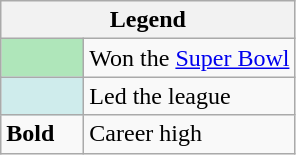<table class="wikitable mw-collapsible mw-collapsed">
<tr>
<th colspan="2">Legend</th>
</tr>
<tr>
<td style="background:#afe6ba; width:3em;"></td>
<td>Won the <a href='#'>Super Bowl</a></td>
</tr>
<tr>
<td style="background:#cfecec; width:3em;"></td>
<td>Led the league</td>
</tr>
<tr>
<td><strong>Bold</strong></td>
<td>Career high</td>
</tr>
</table>
